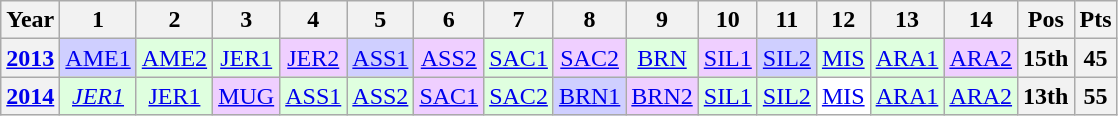<table class="wikitable" style="font-size:100%; text-align:center;">
<tr>
<th>Year</th>
<th>1</th>
<th>2</th>
<th>3</th>
<th>4</th>
<th>5</th>
<th>6</th>
<th>7</th>
<th>8</th>
<th>9</th>
<th>10</th>
<th>11</th>
<th>12</th>
<th>13</th>
<th>14</th>
<th>Pos</th>
<th>Pts</th>
</tr>
<tr>
<th><a href='#'>2013</a></th>
<td style="background:#cfcfff;"><a href='#'>AME1</a><br></td>
<td style="background:#dfffdf;"><a href='#'>AME2</a><br></td>
<td style="background:#dfffdf;"><a href='#'>JER1</a><br></td>
<td style="background:#efcfff;"><a href='#'>JER2</a><br></td>
<td style="background:#cfcfff;"><a href='#'>ASS1</a><br></td>
<td style="background:#efcfff;"><a href='#'>ASS2</a><br></td>
<td style="background:#dfffdf;"><a href='#'>SAC1</a><br></td>
<td style="background:#efcfff;"><a href='#'>SAC2</a><br></td>
<td style="background:#dfffdf;"><a href='#'>BRN</a><br></td>
<td style="background:#efcfff;"><a href='#'>SIL1</a><br></td>
<td style="background:#cfcfff;"><a href='#'>SIL2</a><br></td>
<td style="background:#dfffdf;"><a href='#'>MIS</a><br></td>
<td style="background:#dfffdf;"><a href='#'>ARA1</a><br></td>
<td style="background:#efcfff;"><a href='#'>ARA2</a><br></td>
<th>15th</th>
<th>45</th>
</tr>
<tr>
<th><a href='#'>2014</a></th>
<td style="background:#dfffdf;"><em><a href='#'>JER1</a></em><br></td>
<td style="background:#dfffdf;"><a href='#'>JER1</a><br></td>
<td style="background:#efcfff;"><a href='#'>MUG</a><br></td>
<td style="background:#dfffdf;"><a href='#'>ASS1</a><br></td>
<td style="background:#dfffdf;"><a href='#'>ASS2</a><br></td>
<td style="background:#efcfff;"><a href='#'>SAC1</a><br></td>
<td style="background:#dfffdf;"><a href='#'>SAC2</a><br></td>
<td style="background:#cfcfff;"><a href='#'>BRN1</a><br></td>
<td style="background:#efcfff;"><a href='#'>BRN2</a><br></td>
<td style="background:#dfffdf;"><a href='#'>SIL1</a><br></td>
<td style="background:#dfffdf;"><a href='#'>SIL2</a><br></td>
<td style="background:#ffffff;"><a href='#'>MIS</a><br></td>
<td style="background:#dfffdf;"><a href='#'>ARA1</a><br></td>
<td style="background:#dfffdf;"><a href='#'>ARA2</a><br></td>
<th>13th</th>
<th>55</th>
</tr>
</table>
